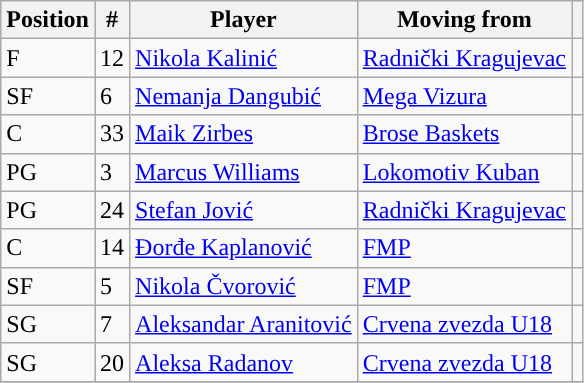<table class="wikitable sortable" style="text-align: left;">
<tr>
<th>Position</th>
<th>#</th>
<th>Player</th>
<th>Moving from</th>
<th></th>
</tr>
<tr>
<td>F</td>
<td>12</td>
<td> <a href='#'>Nikola Kalinić</a></td>
<td> <a href='#'>Radnički Kragujevac</a></td>
<td></td>
</tr>
<tr>
<td>SF</td>
<td>6</td>
<td> <a href='#'>Nemanja Dangubić</a></td>
<td> <a href='#'>Mega Vizura</a></td>
<td></td>
</tr>
<tr>
<td>C</td>
<td>33</td>
<td> <a href='#'>Maik Zirbes</a></td>
<td> <a href='#'>Brose Baskets</a></td>
<td></td>
</tr>
<tr>
<td>PG</td>
<td>3</td>
<td> <a href='#'>Marcus Williams</a></td>
<td> <a href='#'>Lokomotiv Kuban</a></td>
<td></td>
</tr>
<tr>
<td>PG</td>
<td>24</td>
<td> <a href='#'>Stefan Jović</a></td>
<td> <a href='#'>Radnički Kragujevac</a></td>
<td></td>
</tr>
<tr>
<td>C</td>
<td>14</td>
<td> <a href='#'>Đorđe Kaplanović</a></td>
<td> <a href='#'>FMP</a></td>
<td></td>
</tr>
<tr>
<td>SF</td>
<td>5</td>
<td> <a href='#'>Nikola Čvorović</a></td>
<td> <a href='#'>FMP</a></td>
<td></td>
</tr>
<tr>
<td>SG</td>
<td>7</td>
<td> <a href='#'>Aleksandar Aranitović</a></td>
<td> <a href='#'>Crvena zvezda U18</a></td>
<td></td>
</tr>
<tr>
<td>SG</td>
<td>20</td>
<td> <a href='#'>Aleksa Radanov</a></td>
<td> <a href='#'>Crvena zvezda U18</a></td>
<td></td>
</tr>
<tr>
</tr>
</table>
